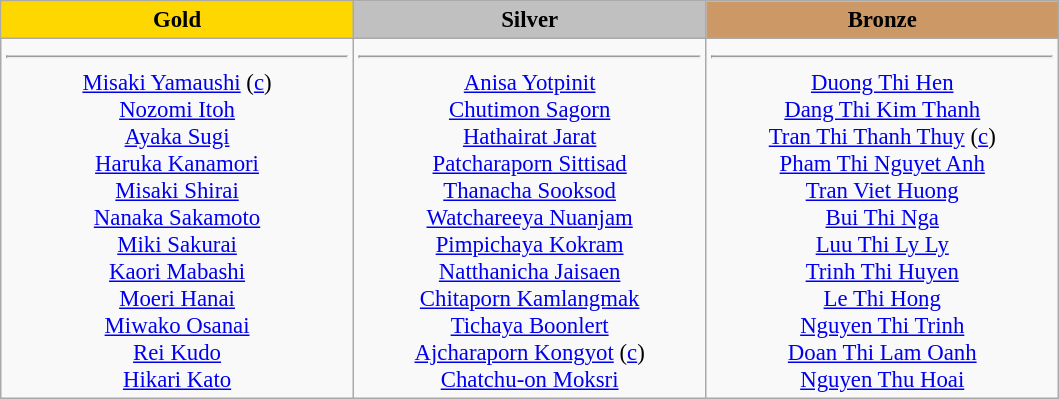<table class="wikitable" style="text-align:center;font-size:95%;">
<tr>
<td style="width:15em;background:gold"><strong>Gold</strong></td>
<td style="width:15em;background:silver"><strong>Silver</strong></td>
<td style="width:15em;background:#CC9966"><strong>Bronze</strong></td>
</tr>
<tr>
<td><hr><a href='#'>Misaki Yamaushi</a> (<a href='#'>c</a>)<br><a href='#'>Nozomi Itoh</a><br><a href='#'>Ayaka Sugi</a><br><a href='#'>Haruka Kanamori</a><br><a href='#'>Misaki Shirai</a><br><a href='#'>Nanaka Sakamoto</a><br><a href='#'>Miki Sakurai</a><br><a href='#'>Kaori Mabashi</a><br><a href='#'>Moeri Hanai</a><br><a href='#'>Miwako Osanai</a><br><a href='#'>Rei Kudo</a><br><a href='#'>Hikari Kato</a></td>
<td><hr><a href='#'>Anisa Yotpinit</a><br><a href='#'>Chutimon Sagorn</a><br><a href='#'>Hathairat Jarat</a><br><a href='#'>Patcharaporn Sittisad</a><br><a href='#'>Thanacha Sooksod</a><br><a href='#'>Watchareeya Nuanjam</a><br><a href='#'>Pimpichaya Kokram</a><br><a href='#'>Natthanicha Jaisaen</a><br><a href='#'>Chitaporn Kamlangmak</a><br><a href='#'>Tichaya Boonlert</a><br><a href='#'>Ajcharaporn Kongyot</a> (<a href='#'>c</a>)<br><a href='#'>Chatchu-on Moksri</a></td>
<td><hr><a href='#'>Duong Thi Hen</a><br><a href='#'>Dang Thi Kim Thanh</a><br><a href='#'>Tran Thi Thanh Thuy</a> (<a href='#'>c</a>)<br><a href='#'>Pham Thi Nguyet Anh</a><br><a href='#'>Tran Viet Huong</a><br><a href='#'>Bui Thi Nga</a><br><a href='#'>Luu Thi Ly Ly</a><br><a href='#'>Trinh Thi Huyen</a><br><a href='#'>Le Thi Hong</a><br><a href='#'>Nguyen Thi Trinh</a><br><a href='#'>Doan Thi Lam Oanh</a><br><a href='#'>Nguyen Thu Hoai</a></td>
</tr>
</table>
